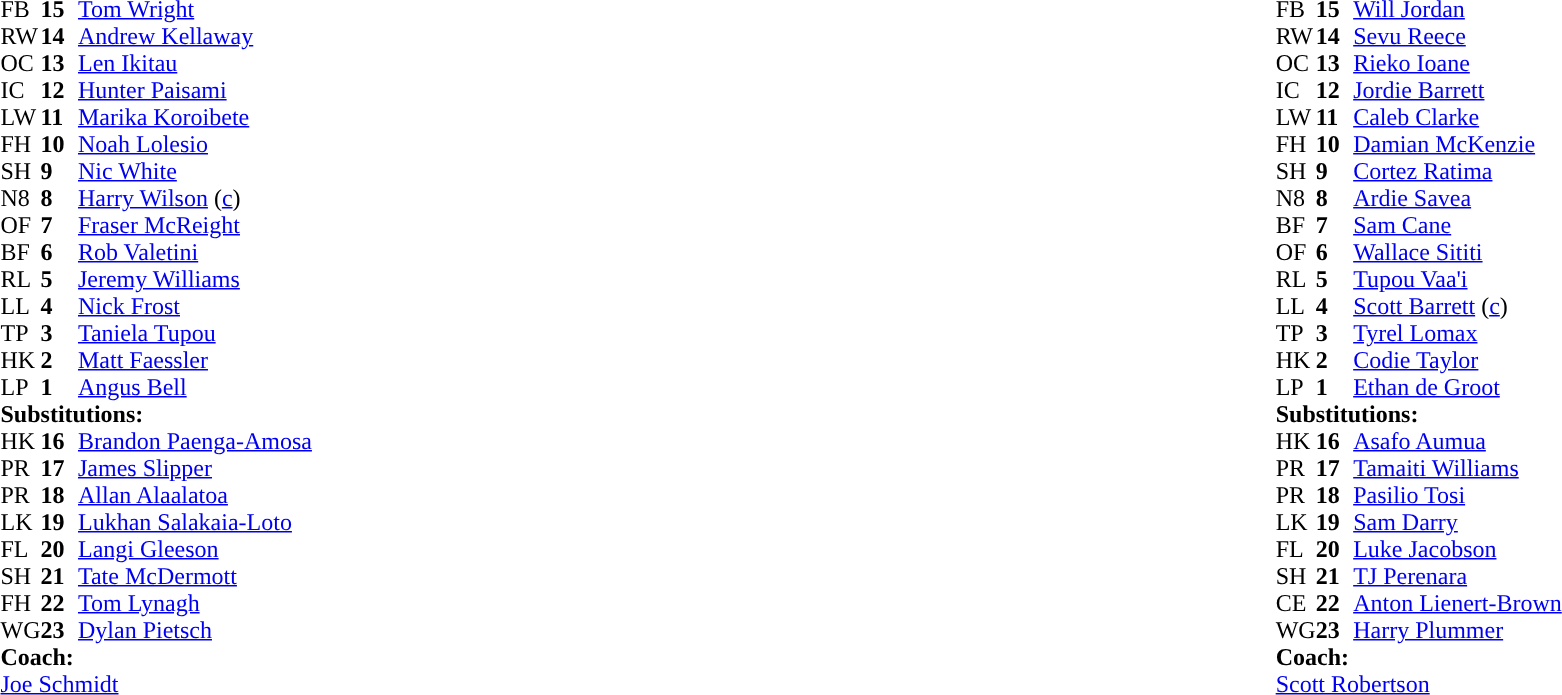<table style="width:100%">
<tr>
<td style="vertical-align:top;width:50%"><br><table cellspacing="0" cellpadding="0">
<tr>
<th width="25"></th>
<th width="25"></th>
</tr>
<tr>
<td>FB</td>
<td><strong>15</strong></td>
<td><a href='#'>Tom Wright</a></td>
</tr>
<tr>
<td>RW</td>
<td><strong>14</strong></td>
<td><a href='#'>Andrew Kellaway</a></td>
</tr>
<tr>
<td>OC</td>
<td><strong>13</strong></td>
<td><a href='#'>Len Ikitau</a></td>
</tr>
<tr>
<td>IC</td>
<td><strong>12</strong></td>
<td><a href='#'>Hunter Paisami</a></td>
</tr>
<tr>
<td>LW</td>
<td><strong>11</strong></td>
<td><a href='#'>Marika Koroibete</a></td>
<td></td>
<td></td>
</tr>
<tr>
<td>FH</td>
<td><strong>10</strong></td>
<td><a href='#'>Noah Lolesio</a></td>
</tr>
<tr>
<td>SH</td>
<td><strong>9</strong></td>
<td><a href='#'>Nic White</a></td>
<td></td>
<td></td>
</tr>
<tr>
<td>N8</td>
<td><strong>8</strong></td>
<td><a href='#'>Harry Wilson</a> (<a href='#'>c</a>)</td>
</tr>
<tr>
<td>OF</td>
<td><strong>7</strong></td>
<td><a href='#'>Fraser McReight</a></td>
</tr>
<tr>
<td>BF</td>
<td><strong>6</strong></td>
<td><a href='#'>Rob Valetini</a></td>
<td></td>
<td></td>
</tr>
<tr>
<td>RL</td>
<td><strong>5</strong></td>
<td><a href='#'>Jeremy Williams</a></td>
</tr>
<tr>
<td>LL</td>
<td><strong>4</strong></td>
<td><a href='#'>Nick Frost</a></td>
<td></td>
<td></td>
</tr>
<tr>
<td>TP</td>
<td><strong>3</strong></td>
<td><a href='#'>Taniela Tupou</a></td>
<td></td>
<td></td>
</tr>
<tr>
<td>HK</td>
<td><strong>2</strong></td>
<td><a href='#'>Matt Faessler</a></td>
<td></td>
<td></td>
</tr>
<tr>
<td>LP</td>
<td><strong>1</strong></td>
<td><a href='#'>Angus Bell</a></td>
<td></td>
<td></td>
<td></td>
</tr>
<tr>
<td colspan="3"><strong>Substitutions:</strong></td>
</tr>
<tr>
<td>HK</td>
<td><strong>16</strong></td>
<td><a href='#'>Brandon Paenga-Amosa</a></td>
<td></td>
<td></td>
</tr>
<tr>
<td>PR</td>
<td><strong>17</strong></td>
<td><a href='#'>James Slipper</a></td>
<td></td>
<td></td>
<td></td>
</tr>
<tr>
<td>PR</td>
<td><strong>18</strong></td>
<td><a href='#'>Allan Alaalatoa</a></td>
<td></td>
<td></td>
</tr>
<tr>
<td>LK</td>
<td><strong>19</strong></td>
<td><a href='#'>Lukhan Salakaia-Loto</a></td>
<td></td>
<td></td>
</tr>
<tr>
<td>FL</td>
<td><strong>20</strong></td>
<td><a href='#'>Langi Gleeson</a></td>
<td></td>
<td></td>
</tr>
<tr>
<td>SH</td>
<td><strong>21</strong></td>
<td><a href='#'>Tate McDermott</a></td>
<td></td>
<td></td>
</tr>
<tr>
<td>FH</td>
<td><strong>22</strong></td>
<td><a href='#'>Tom Lynagh</a></td>
</tr>
<tr>
<td>WG</td>
<td><strong>23</strong></td>
<td><a href='#'>Dylan Pietsch</a></td>
<td></td>
<td></td>
</tr>
<tr>
<td colspan="3"><strong>Coach:</strong></td>
</tr>
<tr>
<td colspan="3"><a href='#'>Joe Schmidt</a></td>
</tr>
</table>
</td>
<td style="vertical-align:top"></td>
<td style="vertical-align:top;width:50%"><br><table cellspacing="0" cellpadding="0" style="margin:auto">
<tr>
<th width="25"></th>
<th width="25"></th>
</tr>
<tr>
<td>FB</td>
<td><strong>15</strong></td>
<td><a href='#'>Will Jordan</a></td>
</tr>
<tr>
<td>RW</td>
<td><strong>14</strong></td>
<td><a href='#'>Sevu Reece</a></td>
<td></td>
<td></td>
</tr>
<tr>
<td>OC</td>
<td><strong>13</strong></td>
<td><a href='#'>Rieko Ioane</a></td>
</tr>
<tr>
<td>IC</td>
<td><strong>12</strong></td>
<td><a href='#'>Jordie Barrett</a></td>
<td></td>
<td></td>
</tr>
<tr>
<td>LW</td>
<td><strong>11</strong></td>
<td><a href='#'>Caleb Clarke</a></td>
<td></td>
</tr>
<tr>
<td>FH</td>
<td><strong>10</strong></td>
<td><a href='#'>Damian McKenzie</a></td>
</tr>
<tr>
<td>SH</td>
<td><strong>9</strong></td>
<td><a href='#'>Cortez Ratima</a></td>
<td></td>
<td></td>
</tr>
<tr>
<td>N8</td>
<td><strong>8</strong></td>
<td><a href='#'>Ardie Savea</a></td>
</tr>
<tr>
<td>BF</td>
<td><strong>7</strong></td>
<td><a href='#'>Sam Cane</a></td>
<td></td>
<td></td>
</tr>
<tr>
<td>OF</td>
<td><strong>6</strong></td>
<td><a href='#'>Wallace Sititi</a></td>
</tr>
<tr>
<td>RL</td>
<td><strong>5</strong></td>
<td><a href='#'>Tupou Vaa'i</a></td>
<td></td>
<td></td>
</tr>
<tr>
<td>LL</td>
<td><strong>4</strong></td>
<td><a href='#'>Scott Barrett</a> (<a href='#'>c</a>)</td>
</tr>
<tr>
<td>TP</td>
<td><strong>3</strong></td>
<td><a href='#'>Tyrel Lomax</a></td>
<td></td>
<td></td>
</tr>
<tr>
<td>HK</td>
<td><strong>2</strong></td>
<td><a href='#'>Codie Taylor</a></td>
<td></td>
<td></td>
</tr>
<tr>
<td>LP</td>
<td><strong>1</strong></td>
<td><a href='#'>Ethan de Groot</a></td>
<td></td>
<td></td>
</tr>
<tr>
<td colspan="3"><strong>Substitutions:</strong></td>
</tr>
<tr>
<td>HK</td>
<td><strong>16</strong></td>
<td><a href='#'>Asafo Aumua</a></td>
<td></td>
<td></td>
</tr>
<tr>
<td>PR</td>
<td><strong>17</strong></td>
<td><a href='#'>Tamaiti Williams</a></td>
<td></td>
<td></td>
</tr>
<tr>
<td>PR</td>
<td><strong>18</strong></td>
<td><a href='#'>Pasilio Tosi</a></td>
<td></td>
<td></td>
</tr>
<tr>
<td>LK</td>
<td><strong>19</strong></td>
<td><a href='#'>Sam Darry</a></td>
<td></td>
<td></td>
</tr>
<tr>
<td>FL</td>
<td><strong>20</strong></td>
<td><a href='#'>Luke Jacobson</a></td>
<td></td>
<td></td>
</tr>
<tr>
<td>SH</td>
<td><strong>21</strong></td>
<td><a href='#'>TJ Perenara</a></td>
<td></td>
<td></td>
</tr>
<tr>
<td>CE</td>
<td><strong>22</strong></td>
<td><a href='#'>Anton Lienert-Brown</a></td>
<td></td>
<td></td>
</tr>
<tr>
<td>WG</td>
<td><strong>23</strong></td>
<td><a href='#'>Harry Plummer</a></td>
<td></td>
<td></td>
</tr>
<tr>
<td colspan="3"><strong>Coach:</strong></td>
</tr>
<tr>
<td colspan="3"><a href='#'>Scott Robertson</a></td>
</tr>
</table>
</td>
</tr>
</table>
